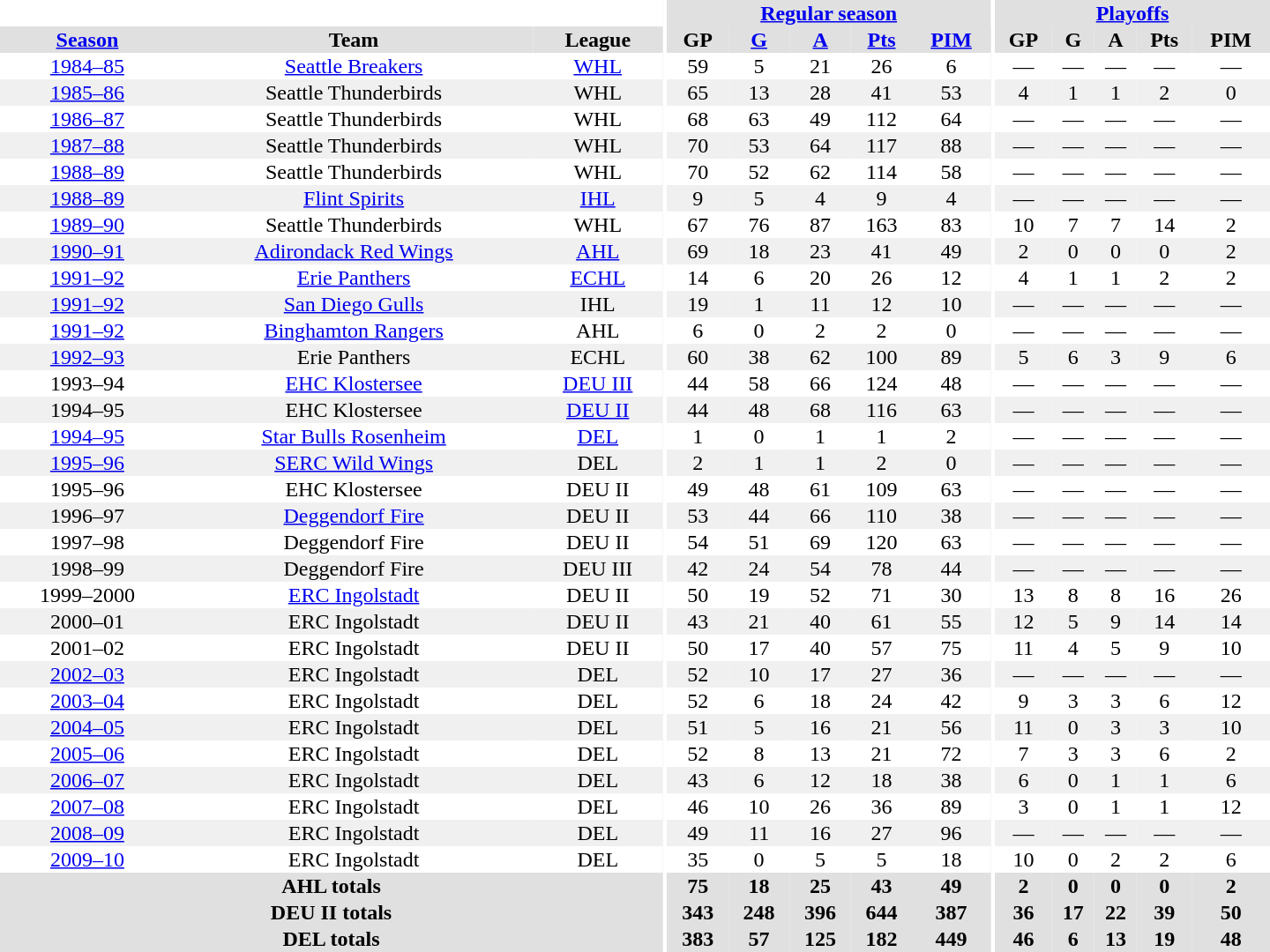<table border="0" cellpadding="1" cellspacing="0" style="text-align:center; width:60em">
<tr bgcolor="#e0e0e0">
<th colspan="3"  bgcolor="#ffffff"></th>
<th rowspan="99" bgcolor="#ffffff"></th>
<th colspan="5"><a href='#'>Regular season</a></th>
<th rowspan="99" bgcolor="#ffffff"></th>
<th colspan="5"><a href='#'>Playoffs</a></th>
</tr>
<tr bgcolor="#e0e0e0">
<th><a href='#'>Season</a></th>
<th>Team</th>
<th>League</th>
<th>GP</th>
<th><a href='#'>G</a></th>
<th><a href='#'>A</a></th>
<th><a href='#'>Pts</a></th>
<th><a href='#'>PIM</a></th>
<th>GP</th>
<th>G</th>
<th>A</th>
<th>Pts</th>
<th>PIM</th>
</tr>
<tr>
<td><a href='#'>1984–85</a></td>
<td><a href='#'>Seattle Breakers</a></td>
<td><a href='#'>WHL</a></td>
<td>59</td>
<td>5</td>
<td>21</td>
<td>26</td>
<td>6</td>
<td>—</td>
<td>—</td>
<td>—</td>
<td>—</td>
<td>—</td>
</tr>
<tr bgcolor="#f0f0f0">
<td><a href='#'>1985–86</a></td>
<td>Seattle Thunderbirds</td>
<td>WHL</td>
<td>65</td>
<td>13</td>
<td>28</td>
<td>41</td>
<td>53</td>
<td>4</td>
<td>1</td>
<td>1</td>
<td>2</td>
<td>0</td>
</tr>
<tr>
<td><a href='#'>1986–87</a></td>
<td>Seattle Thunderbirds</td>
<td>WHL</td>
<td>68</td>
<td>63</td>
<td>49</td>
<td>112</td>
<td>64</td>
<td>—</td>
<td>—</td>
<td>—</td>
<td>—</td>
<td>—</td>
</tr>
<tr bgcolor="#f0f0f0">
<td><a href='#'>1987–88</a></td>
<td>Seattle Thunderbirds</td>
<td>WHL</td>
<td>70</td>
<td>53</td>
<td>64</td>
<td>117</td>
<td>88</td>
<td>—</td>
<td>—</td>
<td>—</td>
<td>—</td>
<td>—</td>
</tr>
<tr>
<td><a href='#'>1988–89</a></td>
<td>Seattle Thunderbirds</td>
<td>WHL</td>
<td>70</td>
<td>52</td>
<td>62</td>
<td>114</td>
<td>58</td>
<td>—</td>
<td>—</td>
<td>—</td>
<td>—</td>
<td>—</td>
</tr>
<tr bgcolor="#f0f0f0">
<td><a href='#'>1988–89</a></td>
<td><a href='#'>Flint Spirits</a></td>
<td><a href='#'>IHL</a></td>
<td>9</td>
<td>5</td>
<td>4</td>
<td>9</td>
<td>4</td>
<td>—</td>
<td>—</td>
<td>—</td>
<td>—</td>
<td>—</td>
</tr>
<tr>
<td><a href='#'>1989–90</a></td>
<td>Seattle Thunderbirds</td>
<td>WHL</td>
<td>67</td>
<td>76</td>
<td>87</td>
<td>163</td>
<td>83</td>
<td>10</td>
<td>7</td>
<td>7</td>
<td>14</td>
<td>2</td>
</tr>
<tr bgcolor="#f0f0f0">
<td><a href='#'>1990–91</a></td>
<td><a href='#'>Adirondack Red Wings</a></td>
<td><a href='#'>AHL</a></td>
<td>69</td>
<td>18</td>
<td>23</td>
<td>41</td>
<td>49</td>
<td>2</td>
<td>0</td>
<td>0</td>
<td>0</td>
<td>2</td>
</tr>
<tr>
<td><a href='#'>1991–92</a></td>
<td><a href='#'>Erie Panthers</a></td>
<td><a href='#'>ECHL</a></td>
<td>14</td>
<td>6</td>
<td>20</td>
<td>26</td>
<td>12</td>
<td>4</td>
<td>1</td>
<td>1</td>
<td>2</td>
<td>2</td>
</tr>
<tr bgcolor="#f0f0f0">
<td><a href='#'>1991–92</a></td>
<td><a href='#'>San Diego Gulls</a></td>
<td>IHL</td>
<td>19</td>
<td>1</td>
<td>11</td>
<td>12</td>
<td>10</td>
<td>—</td>
<td>—</td>
<td>—</td>
<td>—</td>
<td>—</td>
</tr>
<tr>
<td><a href='#'>1991–92</a></td>
<td><a href='#'>Binghamton Rangers</a></td>
<td>AHL</td>
<td>6</td>
<td>0</td>
<td>2</td>
<td>2</td>
<td>0</td>
<td>—</td>
<td>—</td>
<td>—</td>
<td>—</td>
<td>—</td>
</tr>
<tr bgcolor="#f0f0f0">
<td><a href='#'>1992–93</a></td>
<td>Erie Panthers</td>
<td>ECHL</td>
<td>60</td>
<td>38</td>
<td>62</td>
<td>100</td>
<td>89</td>
<td>5</td>
<td>6</td>
<td>3</td>
<td>9</td>
<td>6</td>
</tr>
<tr>
<td>1993–94</td>
<td><a href='#'>EHC Klostersee</a></td>
<td><a href='#'>DEU III</a></td>
<td>44</td>
<td>58</td>
<td>66</td>
<td>124</td>
<td>48</td>
<td>—</td>
<td>—</td>
<td>—</td>
<td>—</td>
<td>—</td>
</tr>
<tr bgcolor="#f0f0f0">
<td>1994–95</td>
<td>EHC Klostersee</td>
<td><a href='#'>DEU II</a></td>
<td>44</td>
<td>48</td>
<td>68</td>
<td>116</td>
<td>63</td>
<td>—</td>
<td>—</td>
<td>—</td>
<td>—</td>
<td>—</td>
</tr>
<tr>
<td><a href='#'>1994–95</a></td>
<td><a href='#'>Star Bulls Rosenheim</a></td>
<td><a href='#'>DEL</a></td>
<td>1</td>
<td>0</td>
<td>1</td>
<td>1</td>
<td>2</td>
<td>—</td>
<td>—</td>
<td>—</td>
<td>—</td>
<td>—</td>
</tr>
<tr bgcolor="#f0f0f0">
<td><a href='#'>1995–96</a></td>
<td><a href='#'>SERC Wild Wings</a></td>
<td>DEL</td>
<td>2</td>
<td>1</td>
<td>1</td>
<td>2</td>
<td>0</td>
<td>—</td>
<td>—</td>
<td>—</td>
<td>—</td>
<td>—</td>
</tr>
<tr>
<td>1995–96</td>
<td>EHC Klostersee</td>
<td>DEU II</td>
<td>49</td>
<td>48</td>
<td>61</td>
<td>109</td>
<td>63</td>
<td>—</td>
<td>—</td>
<td>—</td>
<td>—</td>
<td>—</td>
</tr>
<tr bgcolor="#f0f0f0">
<td>1996–97</td>
<td><a href='#'>Deggendorf Fire</a></td>
<td>DEU II</td>
<td>53</td>
<td>44</td>
<td>66</td>
<td>110</td>
<td>38</td>
<td>—</td>
<td>—</td>
<td>—</td>
<td>—</td>
<td>—</td>
</tr>
<tr>
<td>1997–98</td>
<td>Deggendorf Fire</td>
<td>DEU II</td>
<td>54</td>
<td>51</td>
<td>69</td>
<td>120</td>
<td>63</td>
<td>—</td>
<td>—</td>
<td>—</td>
<td>—</td>
<td>—</td>
</tr>
<tr bgcolor="#f0f0f0">
<td>1998–99</td>
<td>Deggendorf Fire</td>
<td>DEU III</td>
<td>42</td>
<td>24</td>
<td>54</td>
<td>78</td>
<td>44</td>
<td>—</td>
<td>—</td>
<td>—</td>
<td>—</td>
<td>—</td>
</tr>
<tr>
<td>1999–2000</td>
<td><a href='#'>ERC Ingolstadt</a></td>
<td>DEU II</td>
<td>50</td>
<td>19</td>
<td>52</td>
<td>71</td>
<td>30</td>
<td>13</td>
<td>8</td>
<td>8</td>
<td>16</td>
<td>26</td>
</tr>
<tr bgcolor="#f0f0f0">
<td>2000–01</td>
<td>ERC Ingolstadt</td>
<td>DEU II</td>
<td>43</td>
<td>21</td>
<td>40</td>
<td>61</td>
<td>55</td>
<td>12</td>
<td>5</td>
<td>9</td>
<td>14</td>
<td>14</td>
</tr>
<tr>
<td>2001–02</td>
<td>ERC Ingolstadt</td>
<td>DEU II</td>
<td>50</td>
<td>17</td>
<td>40</td>
<td>57</td>
<td>75</td>
<td>11</td>
<td>4</td>
<td>5</td>
<td>9</td>
<td>10</td>
</tr>
<tr bgcolor="#f0f0f0">
<td><a href='#'>2002–03</a></td>
<td>ERC Ingolstadt</td>
<td>DEL</td>
<td>52</td>
<td>10</td>
<td>17</td>
<td>27</td>
<td>36</td>
<td>—</td>
<td>—</td>
<td>—</td>
<td>—</td>
<td>—</td>
</tr>
<tr>
<td><a href='#'>2003–04</a></td>
<td>ERC Ingolstadt</td>
<td>DEL</td>
<td>52</td>
<td>6</td>
<td>18</td>
<td>24</td>
<td>42</td>
<td>9</td>
<td>3</td>
<td>3</td>
<td>6</td>
<td>12</td>
</tr>
<tr bgcolor="#f0f0f0">
<td><a href='#'>2004–05</a></td>
<td>ERC Ingolstadt</td>
<td>DEL</td>
<td>51</td>
<td>5</td>
<td>16</td>
<td>21</td>
<td>56</td>
<td>11</td>
<td>0</td>
<td>3</td>
<td>3</td>
<td>10</td>
</tr>
<tr>
<td><a href='#'>2005–06</a></td>
<td>ERC Ingolstadt</td>
<td>DEL</td>
<td>52</td>
<td>8</td>
<td>13</td>
<td>21</td>
<td>72</td>
<td>7</td>
<td>3</td>
<td>3</td>
<td>6</td>
<td>2</td>
</tr>
<tr bgcolor="#f0f0f0">
<td><a href='#'>2006–07</a></td>
<td>ERC Ingolstadt</td>
<td>DEL</td>
<td>43</td>
<td>6</td>
<td>12</td>
<td>18</td>
<td>38</td>
<td>6</td>
<td>0</td>
<td>1</td>
<td>1</td>
<td>6</td>
</tr>
<tr>
<td><a href='#'>2007–08</a></td>
<td>ERC Ingolstadt</td>
<td>DEL</td>
<td>46</td>
<td>10</td>
<td>26</td>
<td>36</td>
<td>89</td>
<td>3</td>
<td>0</td>
<td>1</td>
<td>1</td>
<td>12</td>
</tr>
<tr bgcolor="#f0f0f0">
<td><a href='#'>2008–09</a></td>
<td>ERC Ingolstadt</td>
<td>DEL</td>
<td>49</td>
<td>11</td>
<td>16</td>
<td>27</td>
<td>96</td>
<td>—</td>
<td>—</td>
<td>—</td>
<td>—</td>
<td>—</td>
</tr>
<tr>
<td><a href='#'>2009–10</a></td>
<td>ERC Ingolstadt</td>
<td>DEL</td>
<td>35</td>
<td>0</td>
<td>5</td>
<td>5</td>
<td>18</td>
<td>10</td>
<td>0</td>
<td>2</td>
<td>2</td>
<td>6</td>
</tr>
<tr bgcolor="#e0e0e0">
<th colspan="3">AHL totals</th>
<th>75</th>
<th>18</th>
<th>25</th>
<th>43</th>
<th>49</th>
<th>2</th>
<th>0</th>
<th>0</th>
<th>0</th>
<th>2</th>
</tr>
<tr bgcolor="#e0e0e0">
<th colspan="3">DEU II totals</th>
<th>343</th>
<th>248</th>
<th>396</th>
<th>644</th>
<th>387</th>
<th>36</th>
<th>17</th>
<th>22</th>
<th>39</th>
<th>50</th>
</tr>
<tr bgcolor="#e0e0e0">
<th colspan="3">DEL totals</th>
<th>383</th>
<th>57</th>
<th>125</th>
<th>182</th>
<th>449</th>
<th>46</th>
<th>6</th>
<th>13</th>
<th>19</th>
<th>48</th>
</tr>
</table>
